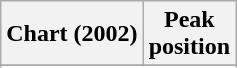<table class="wikitable sortable plainrowheaders" style="text-align:center">
<tr>
<th scope="col">Chart (2002)</th>
<th scope="col">Peak<br>position</th>
</tr>
<tr>
</tr>
<tr>
</tr>
</table>
